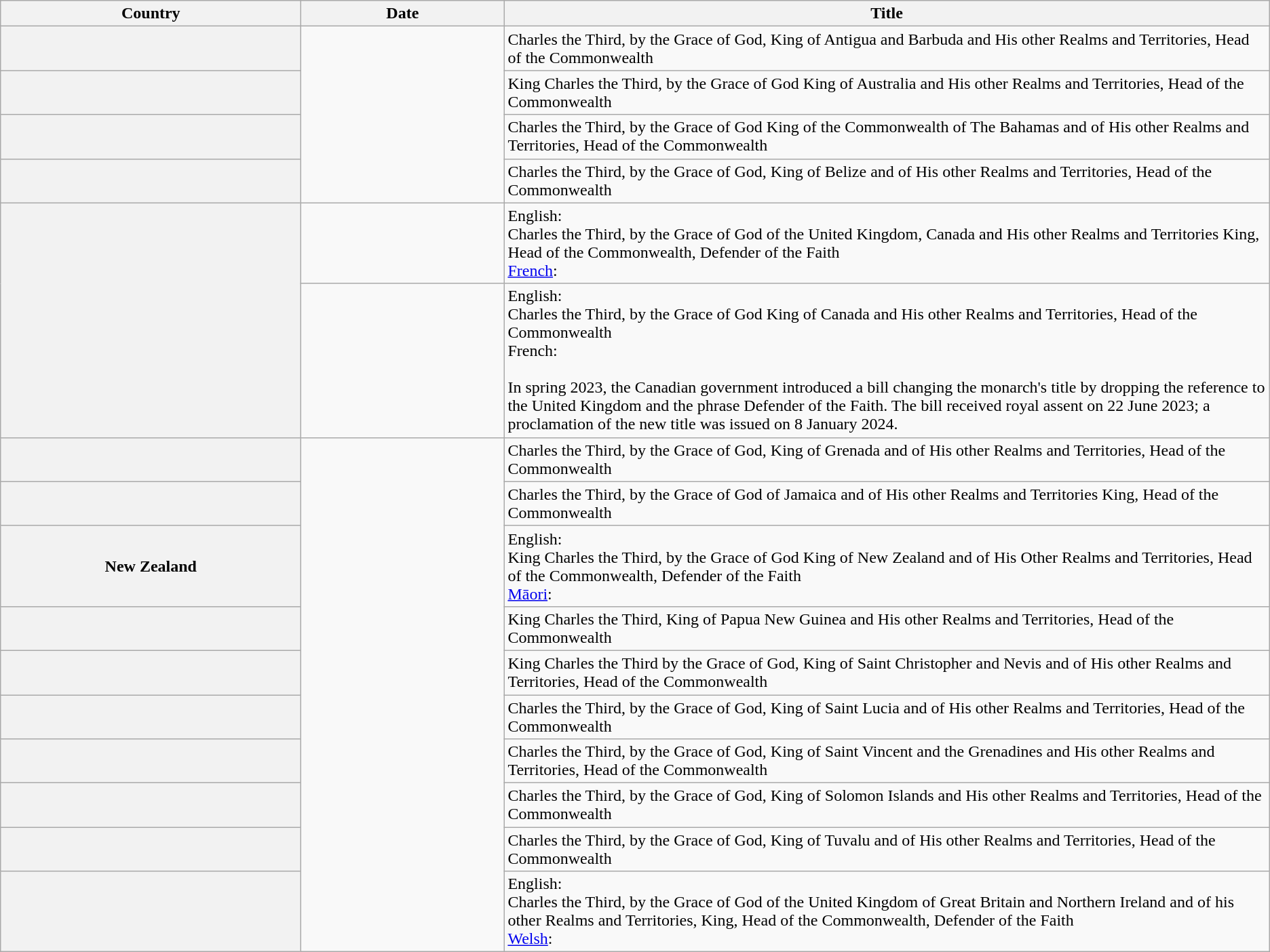<table class="wikitable plainrowheaders">
<tr>
<th scope="col" style="width:18em;">Country</th>
<th scope="col" style="width:12em;">Date</th>
<th scope="col">Title</th>
</tr>
<tr>
<th scope="row"></th>
<td rowspan="4"></td>
<td>Charles the Third, by the Grace of God, King of Antigua and Barbuda and His other Realms and Territories, Head of the Commonwealth</td>
</tr>
<tr>
<th scope="row"></th>
<td>King Charles the Third, by the Grace of God King of Australia and His other Realms and Territories, Head of the Commonwealth</td>
</tr>
<tr>
<th scope="row"></th>
<td>Charles the Third, by the Grace of God King of the Commonwealth of The Bahamas and of His other Realms and Territories, Head of the Commonwealth</td>
</tr>
<tr>
<th scope="row"></th>
<td>Charles the Third, by the Grace of God, King of Belize and of His other Realms and Territories, Head of the Commonwealth</td>
</tr>
<tr>
<th rowspan="2" scope="row"></th>
<td></td>
<td>English:<br>Charles the Third, by the Grace of God of the United Kingdom, Canada and His other Realms and Territories King, Head of the Commonwealth, Defender of the Faith<br><a href='#'>French</a>:<br></td>
</tr>
<tr>
<td></td>
<td>English:<br>Charles the Third, by the Grace of God King of Canada and His other Realms and Territories, Head of the Commonwealth<br>French:<br><br>In spring 2023, the Canadian government introduced a bill changing the monarch's title by dropping the reference to the United Kingdom and the phrase Defender of the Faith.  The bill received royal assent on 22 June 2023; a proclamation of the new title was issued on 8 January 2024.</td>
</tr>
<tr>
<th scope="row"></th>
<td rowspan="10"></td>
<td>Charles the Third, by the Grace of God, King of Grenada and of His other Realms and Territories, Head of the Commonwealth</td>
</tr>
<tr>
<th scope="row"></th>
<td>Charles the Third, by the Grace of God of Jamaica and of His other Realms and Territories King, Head of the Commonwealth</td>
</tr>
<tr>
<th scope="row"> New Zealand</th>
<td>English:<br>King Charles the Third, by the Grace of God King of New Zealand and of His Other Realms and Territories, Head of the Commonwealth, Defender of the Faith<br><a href='#'>Māori</a>:<br></td>
</tr>
<tr>
<th scope="row"></th>
<td>King Charles the Third, King of Papua New Guinea and His other Realms and Territories, Head of the Commonwealth</td>
</tr>
<tr>
<th scope="row"></th>
<td>King Charles the Third by the Grace of God, King of Saint Christopher and Nevis and of His other Realms and Territories, Head of the Commonwealth</td>
</tr>
<tr>
<th scope="row"></th>
<td>Charles the Third, by the Grace of God, King of Saint Lucia and of His other Realms and Territories, Head of the Commonwealth</td>
</tr>
<tr>
<th scope="row"></th>
<td>Charles the Third, by the Grace of God, King of Saint Vincent and the Grenadines and His other Realms and Territories, Head of the Commonwealth</td>
</tr>
<tr>
<th scope="row"></th>
<td>Charles the Third, by the Grace of God, King of Solomon Islands and His other Realms and Territories, Head of the Commonwealth</td>
</tr>
<tr>
<th scope="row"></th>
<td>Charles the Third, by the Grace of God, King of Tuvalu and of His other Realms and Territories, Head of the Commonwealth</td>
</tr>
<tr>
<th scope="row"></th>
<td>English:<br>Charles the Third, by the Grace of God of the United Kingdom of Great Britain and Northern Ireland and of his other Realms and Territories, King, Head of the Commonwealth, Defender of the Faith<br><a href='#'>Welsh</a>:<br></td>
</tr>
</table>
